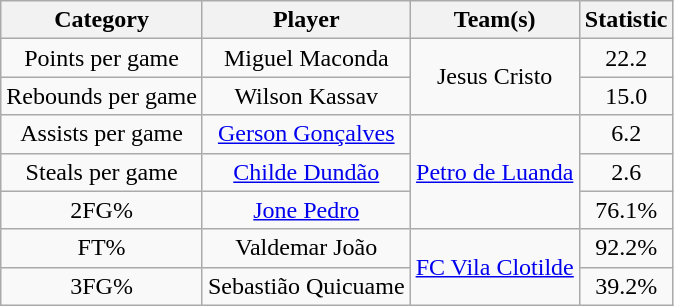<table class="wikitable" style="text-align:center">
<tr>
<th>Category</th>
<th>Player</th>
<th>Team(s)</th>
<th>Statistic</th>
</tr>
<tr>
<td>Points per game</td>
<td>Miguel Maconda</td>
<td rowspan=2>Jesus Cristo</td>
<td style="text-align:center">22.2</td>
</tr>
<tr>
<td>Rebounds per game</td>
<td>Wilson Kassav</td>
<td style="text-align:center">15.0</td>
</tr>
<tr>
<td>Assists per game</td>
<td><a href='#'>Gerson Gonçalves</a></td>
<td rowspan=3><a href='#'>Petro de Luanda</a></td>
<td style="text-align:center">6.2</td>
</tr>
<tr>
<td>Steals per game</td>
<td><a href='#'>Childe Dundão</a></td>
<td style="text-align:center">2.6</td>
</tr>
<tr>
<td>2FG%</td>
<td><a href='#'>Jone Pedro</a></td>
<td>76.1%</td>
</tr>
<tr>
<td>FT%</td>
<td>Valdemar João</td>
<td rowspan=2><a href='#'>FC Vila Clotilde</a></td>
<td>92.2%</td>
</tr>
<tr>
<td>3FG%</td>
<td>Sebastião Quicuame</td>
<td>39.2%</td>
</tr>
</table>
